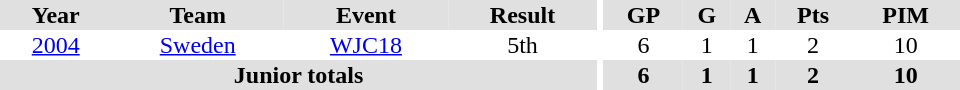<table border=0 cellpadding=1 cellspacing=0 ID="Table3" style="text-align:center; width:40em">
<tr align=center bgcolor="#e0e0e0">
<th>Year</th>
<th>Team</th>
<th>Event</th>
<th>Result</th>
<th rowspan="99" bgcolor="#ffffff"></th>
<th>GP</th>
<th>G</th>
<th>A</th>
<th>Pts</th>
<th>PIM</th>
</tr>
<tr>
<td><a href='#'>2004</a></td>
<td><a href='#'>Sweden</a></td>
<td><a href='#'>WJC18</a></td>
<td>5th</td>
<td>6</td>
<td>1</td>
<td>1</td>
<td>2</td>
<td>10</td>
</tr>
<tr bgcolor="#e0e0e0">
<th colspan=4>Junior totals</th>
<th>6</th>
<th>1</th>
<th>1</th>
<th>2</th>
<th>10</th>
</tr>
</table>
